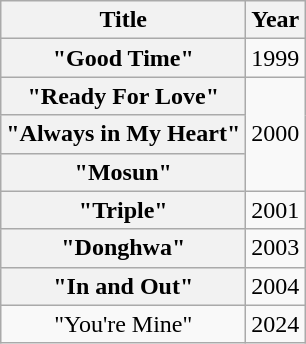<table class="wikitable plainrowheaders" style="text-align:center">
<tr>
<th scope="col">Title</th>
<th scope="col">Year</th>
</tr>
<tr>
<th scope="row">"Good Time"</th>
<td>1999</td>
</tr>
<tr>
<th scope="row">"Ready For Love"</th>
<td rowspan="3">2000</td>
</tr>
<tr>
<th scope="row">"Always in My Heart"</th>
</tr>
<tr>
<th scope="row">"Mosun" </th>
</tr>
<tr>
<th scope="row">"Triple"</th>
<td>2001</td>
</tr>
<tr>
<th scope="row">"Donghwa" </th>
<td>2003</td>
</tr>
<tr>
<th scope="row">"In and Out"</th>
<td>2004</td>
</tr>
<tr>
<td>"You're Mine"</td>
<td>2024</td>
</tr>
</table>
